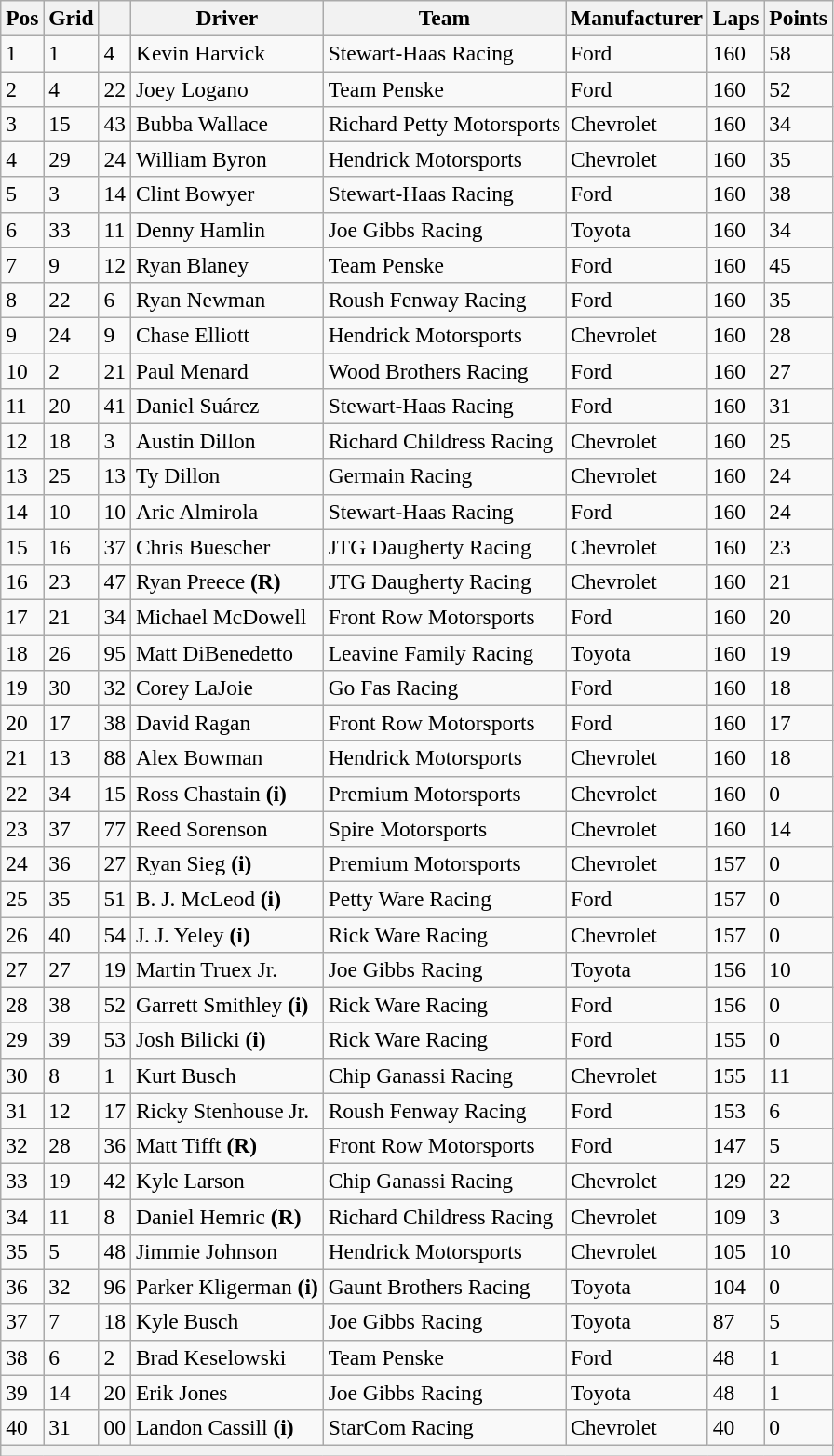<table class="wikitable" style="font-size:98%">
<tr>
<th>Pos</th>
<th>Grid</th>
<th></th>
<th>Driver</th>
<th>Team</th>
<th>Manufacturer</th>
<th>Laps</th>
<th>Points</th>
</tr>
<tr>
<td>1</td>
<td>1</td>
<td>4</td>
<td>Kevin Harvick</td>
<td>Stewart-Haas Racing</td>
<td>Ford</td>
<td>160</td>
<td>58</td>
</tr>
<tr>
<td>2</td>
<td>4</td>
<td>22</td>
<td>Joey Logano</td>
<td>Team Penske</td>
<td>Ford</td>
<td>160</td>
<td>52</td>
</tr>
<tr>
<td>3</td>
<td>15</td>
<td>43</td>
<td>Bubba Wallace</td>
<td>Richard Petty Motorsports</td>
<td>Chevrolet</td>
<td>160</td>
<td>34</td>
</tr>
<tr>
<td>4</td>
<td>29</td>
<td>24</td>
<td>William Byron</td>
<td>Hendrick Motorsports</td>
<td>Chevrolet</td>
<td>160</td>
<td>35</td>
</tr>
<tr>
<td>5</td>
<td>3</td>
<td>14</td>
<td>Clint Bowyer</td>
<td>Stewart-Haas Racing</td>
<td>Ford</td>
<td>160</td>
<td>38</td>
</tr>
<tr>
<td>6</td>
<td>33</td>
<td>11</td>
<td>Denny Hamlin</td>
<td>Joe Gibbs Racing</td>
<td>Toyota</td>
<td>160</td>
<td>34</td>
</tr>
<tr>
<td>7</td>
<td>9</td>
<td>12</td>
<td>Ryan Blaney</td>
<td>Team Penske</td>
<td>Ford</td>
<td>160</td>
<td>45</td>
</tr>
<tr>
<td>8</td>
<td>22</td>
<td>6</td>
<td>Ryan Newman</td>
<td>Roush Fenway Racing</td>
<td>Ford</td>
<td>160</td>
<td>35</td>
</tr>
<tr>
<td>9</td>
<td>24</td>
<td>9</td>
<td>Chase Elliott</td>
<td>Hendrick Motorsports</td>
<td>Chevrolet</td>
<td>160</td>
<td>28</td>
</tr>
<tr>
<td>10</td>
<td>2</td>
<td>21</td>
<td>Paul Menard</td>
<td>Wood Brothers Racing</td>
<td>Ford</td>
<td>160</td>
<td>27</td>
</tr>
<tr>
<td>11</td>
<td>20</td>
<td>41</td>
<td>Daniel Suárez</td>
<td>Stewart-Haas Racing</td>
<td>Ford</td>
<td>160</td>
<td>31</td>
</tr>
<tr>
<td>12</td>
<td>18</td>
<td>3</td>
<td>Austin Dillon</td>
<td>Richard Childress Racing</td>
<td>Chevrolet</td>
<td>160</td>
<td>25</td>
</tr>
<tr>
<td>13</td>
<td>25</td>
<td>13</td>
<td>Ty Dillon</td>
<td>Germain Racing</td>
<td>Chevrolet</td>
<td>160</td>
<td>24</td>
</tr>
<tr>
<td>14</td>
<td>10</td>
<td>10</td>
<td>Aric Almirola</td>
<td>Stewart-Haas Racing</td>
<td>Ford</td>
<td>160</td>
<td>24</td>
</tr>
<tr>
<td>15</td>
<td>16</td>
<td>37</td>
<td>Chris Buescher</td>
<td>JTG Daugherty Racing</td>
<td>Chevrolet</td>
<td>160</td>
<td>23</td>
</tr>
<tr>
<td>16</td>
<td>23</td>
<td>47</td>
<td>Ryan Preece <strong>(R)</strong></td>
<td>JTG Daugherty Racing</td>
<td>Chevrolet</td>
<td>160</td>
<td>21</td>
</tr>
<tr>
<td>17</td>
<td>21</td>
<td>34</td>
<td>Michael McDowell</td>
<td>Front Row Motorsports</td>
<td>Ford</td>
<td>160</td>
<td>20</td>
</tr>
<tr>
<td>18</td>
<td>26</td>
<td>95</td>
<td>Matt DiBenedetto</td>
<td>Leavine Family Racing</td>
<td>Toyota</td>
<td>160</td>
<td>19</td>
</tr>
<tr>
<td>19</td>
<td>30</td>
<td>32</td>
<td>Corey LaJoie</td>
<td>Go Fas Racing</td>
<td>Ford</td>
<td>160</td>
<td>18</td>
</tr>
<tr>
<td>20</td>
<td>17</td>
<td>38</td>
<td>David Ragan</td>
<td>Front Row Motorsports</td>
<td>Ford</td>
<td>160</td>
<td>17</td>
</tr>
<tr>
<td>21</td>
<td>13</td>
<td>88</td>
<td>Alex Bowman</td>
<td>Hendrick Motorsports</td>
<td>Chevrolet</td>
<td>160</td>
<td>18</td>
</tr>
<tr>
<td>22</td>
<td>34</td>
<td>15</td>
<td>Ross Chastain <strong>(i)</strong></td>
<td>Premium Motorsports</td>
<td>Chevrolet</td>
<td>160</td>
<td>0</td>
</tr>
<tr>
<td>23</td>
<td>37</td>
<td>77</td>
<td>Reed Sorenson</td>
<td>Spire Motorsports</td>
<td>Chevrolet</td>
<td>160</td>
<td>14</td>
</tr>
<tr>
<td>24</td>
<td>36</td>
<td>27</td>
<td>Ryan Sieg <strong>(i)</strong></td>
<td>Premium Motorsports</td>
<td>Chevrolet</td>
<td>157</td>
<td>0</td>
</tr>
<tr>
<td>25</td>
<td>35</td>
<td>51</td>
<td>B. J. McLeod <strong>(i)</strong></td>
<td>Petty Ware Racing</td>
<td>Ford</td>
<td>157</td>
<td>0</td>
</tr>
<tr>
<td>26</td>
<td>40</td>
<td>54</td>
<td>J. J. Yeley <strong>(i)</strong></td>
<td>Rick Ware Racing</td>
<td>Chevrolet</td>
<td>157</td>
<td>0</td>
</tr>
<tr>
<td>27</td>
<td>27</td>
<td>19</td>
<td>Martin Truex Jr.</td>
<td>Joe Gibbs Racing</td>
<td>Toyota</td>
<td>156</td>
<td>10</td>
</tr>
<tr>
<td>28</td>
<td>38</td>
<td>52</td>
<td>Garrett Smithley <strong>(i)</strong></td>
<td>Rick Ware Racing</td>
<td>Ford</td>
<td>156</td>
<td>0</td>
</tr>
<tr>
<td>29</td>
<td>39</td>
<td>53</td>
<td>Josh Bilicki <strong>(i)</strong></td>
<td>Rick Ware Racing</td>
<td>Ford</td>
<td>155</td>
<td>0</td>
</tr>
<tr>
<td>30</td>
<td>8</td>
<td>1</td>
<td>Kurt Busch</td>
<td>Chip Ganassi Racing</td>
<td>Chevrolet</td>
<td>155</td>
<td>11</td>
</tr>
<tr>
<td>31</td>
<td>12</td>
<td>17</td>
<td>Ricky Stenhouse Jr.</td>
<td>Roush Fenway Racing</td>
<td>Ford</td>
<td>153</td>
<td>6</td>
</tr>
<tr>
<td>32</td>
<td>28</td>
<td>36</td>
<td>Matt Tifft <strong>(R)</strong></td>
<td>Front Row Motorsports</td>
<td>Ford</td>
<td>147</td>
<td>5</td>
</tr>
<tr>
<td>33</td>
<td>19</td>
<td>42</td>
<td>Kyle Larson</td>
<td>Chip Ganassi Racing</td>
<td>Chevrolet</td>
<td>129</td>
<td>22</td>
</tr>
<tr>
<td>34</td>
<td>11</td>
<td>8</td>
<td>Daniel Hemric <strong>(R)</strong></td>
<td>Richard Childress Racing</td>
<td>Chevrolet</td>
<td>109</td>
<td>3</td>
</tr>
<tr>
<td>35</td>
<td>5</td>
<td>48</td>
<td>Jimmie Johnson</td>
<td>Hendrick Motorsports</td>
<td>Chevrolet</td>
<td>105</td>
<td>10</td>
</tr>
<tr>
<td>36</td>
<td>32</td>
<td>96</td>
<td>Parker Kligerman <strong>(i)</strong></td>
<td>Gaunt Brothers Racing</td>
<td>Toyota</td>
<td>104</td>
<td>0</td>
</tr>
<tr>
<td>37</td>
<td>7</td>
<td>18</td>
<td>Kyle Busch</td>
<td>Joe Gibbs Racing</td>
<td>Toyota</td>
<td>87</td>
<td>5</td>
</tr>
<tr>
<td>38</td>
<td>6</td>
<td>2</td>
<td>Brad Keselowski</td>
<td>Team Penske</td>
<td>Ford</td>
<td>48</td>
<td>1</td>
</tr>
<tr>
<td>39</td>
<td>14</td>
<td>20</td>
<td>Erik Jones</td>
<td>Joe Gibbs Racing</td>
<td>Toyota</td>
<td>48</td>
<td>1</td>
</tr>
<tr>
<td>40</td>
<td>31</td>
<td>00</td>
<td>Landon Cassill <strong>(i)</strong></td>
<td>StarCom Racing</td>
<td>Chevrolet</td>
<td>40</td>
<td>0</td>
</tr>
<tr>
<th colspan="8"></th>
</tr>
</table>
